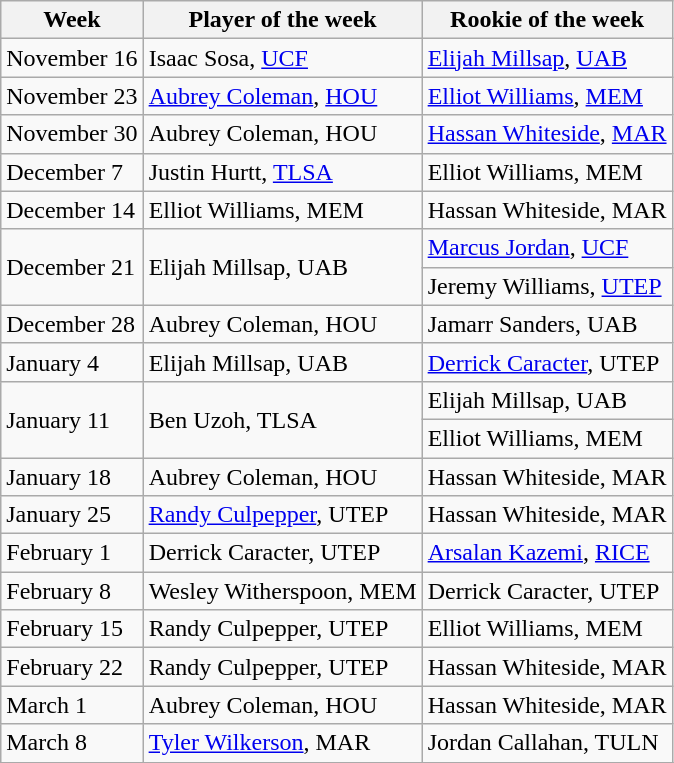<table class="wikitable" border="1">
<tr>
<th>Week</th>
<th>Player of the week</th>
<th>Rookie of the week</th>
</tr>
<tr>
<td>November 16</td>
<td>Isaac Sosa, <a href='#'>UCF</a></td>
<td><a href='#'>Elijah Millsap</a>, <a href='#'>UAB</a></td>
</tr>
<tr>
<td>November 23</td>
<td><a href='#'>Aubrey Coleman</a>, <a href='#'>HOU</a></td>
<td><a href='#'>Elliot Williams</a>, <a href='#'>MEM</a></td>
</tr>
<tr>
<td>November 30</td>
<td>Aubrey Coleman, HOU</td>
<td><a href='#'>Hassan Whiteside</a>, <a href='#'>MAR</a></td>
</tr>
<tr>
<td>December 7</td>
<td>Justin Hurtt, <a href='#'>TLSA</a></td>
<td>Elliot Williams, MEM</td>
</tr>
<tr>
<td>December 14</td>
<td>Elliot Williams, MEM</td>
<td>Hassan Whiteside, MAR</td>
</tr>
<tr>
<td rowspan=2 valign=middle>December 21</td>
<td rowspan=2 align=left>Elijah Millsap, UAB</td>
<td><a href='#'>Marcus Jordan</a>, <a href='#'>UCF</a></td>
</tr>
<tr>
<td>Jeremy Williams, <a href='#'>UTEP</a></td>
</tr>
<tr>
<td>December 28</td>
<td>Aubrey Coleman, HOU</td>
<td>Jamarr Sanders, UAB</td>
</tr>
<tr>
<td>January 4</td>
<td>Elijah Millsap, UAB</td>
<td><a href='#'>Derrick Caracter</a>, UTEP</td>
</tr>
<tr>
<td rowspan=2 valign=middle>January 11</td>
<td rowspan=2 align=left>Ben Uzoh, TLSA</td>
<td>Elijah Millsap, UAB</td>
</tr>
<tr>
<td>Elliot Williams, MEM</td>
</tr>
<tr>
<td>January 18</td>
<td>Aubrey Coleman, HOU</td>
<td>Hassan Whiteside, MAR</td>
</tr>
<tr>
<td>January 25</td>
<td><a href='#'>Randy Culpepper</a>, UTEP</td>
<td>Hassan Whiteside, MAR</td>
</tr>
<tr>
<td>February 1</td>
<td>Derrick Caracter, UTEP</td>
<td><a href='#'>Arsalan Kazemi</a>, <a href='#'>RICE</a></td>
</tr>
<tr>
<td>February 8</td>
<td>Wesley Witherspoon, MEM</td>
<td>Derrick Caracter, UTEP</td>
</tr>
<tr>
<td>February 15</td>
<td>Randy Culpepper, UTEP</td>
<td>Elliot Williams, MEM</td>
</tr>
<tr>
<td>February 22</td>
<td>Randy Culpepper, UTEP</td>
<td>Hassan Whiteside, MAR</td>
</tr>
<tr>
<td>March 1</td>
<td>Aubrey Coleman, HOU</td>
<td>Hassan Whiteside, MAR</td>
</tr>
<tr>
<td>March 8</td>
<td><a href='#'>Tyler Wilkerson</a>, MAR</td>
<td>Jordan Callahan, TULN</td>
</tr>
<tr>
</tr>
</table>
